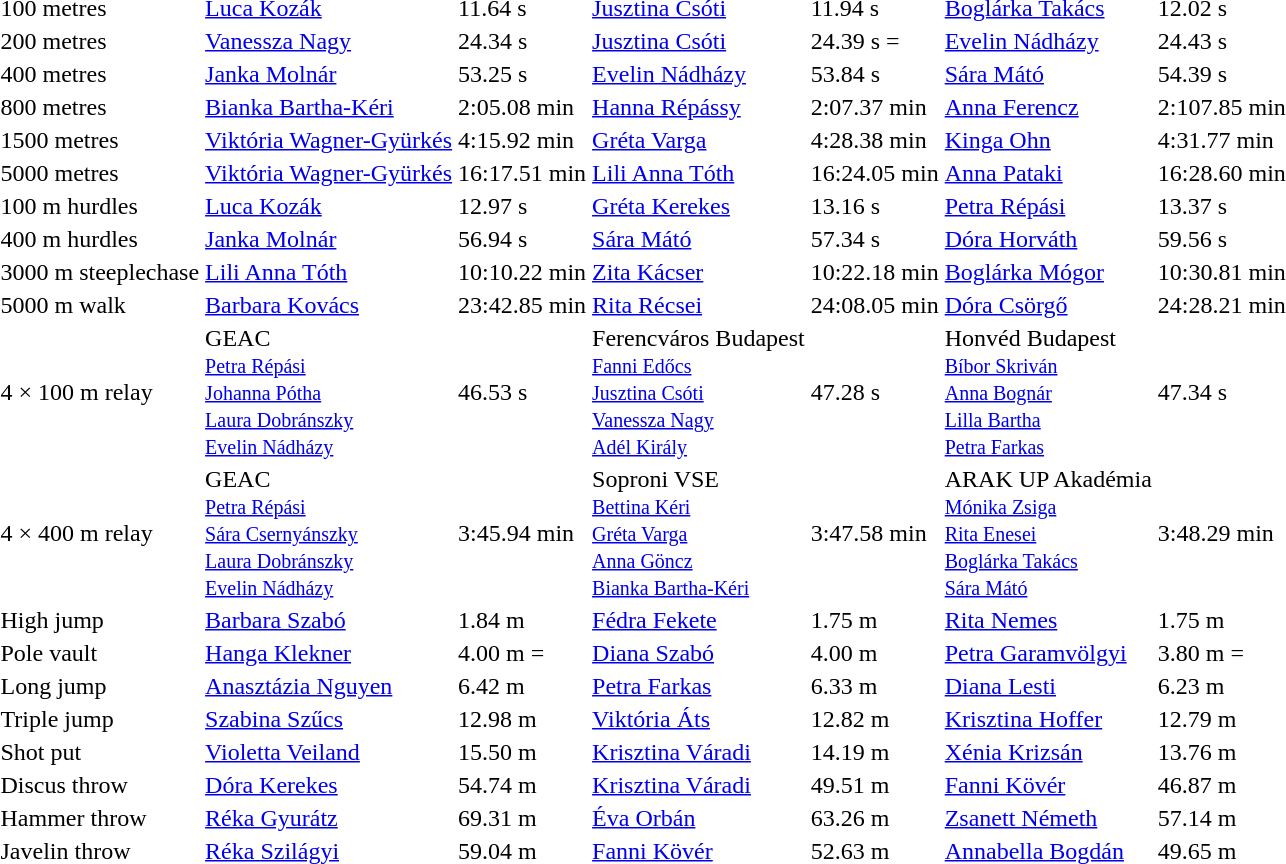<table>
<tr>
<td>100 metres</td>
<td><a href='#'>Luca Kozák</a></td>
<td>11.64 s</td>
<td><a href='#'>Jusztina Csóti</a></td>
<td>11.94 s</td>
<td><a href='#'>Boglárka Takács</a></td>
<td>12.02 s</td>
</tr>
<tr>
<td>200 metres</td>
<td><a href='#'>Vanessza Nagy</a></td>
<td>24.34 s</td>
<td><a href='#'>Jusztina Csóti</a></td>
<td>24.39 s =</td>
<td><a href='#'>Evelin Nádházy</a></td>
<td>24.43 s </td>
</tr>
<tr>
<td>400 metres</td>
<td><a href='#'>Janka Molnár</a></td>
<td>53.25 s</td>
<td><a href='#'>Evelin Nádházy</a></td>
<td>53.84 s </td>
<td><a href='#'>Sára Mátó</a></td>
<td>54.39 s</td>
</tr>
<tr>
<td>800 metres</td>
<td><a href='#'>Bianka Bartha-Kéri</a></td>
<td>2:05.08 min</td>
<td><a href='#'>Hanna Répássy</a></td>
<td>2:07.37 min </td>
<td><a href='#'>Anna Ferencz</a></td>
<td>2:107.85 min</td>
</tr>
<tr>
<td>1500 metres</td>
<td><a href='#'>Viktória Wagner-Gyürkés</a></td>
<td>4:15.92 min</td>
<td><a href='#'>Gréta Varga</a></td>
<td>4:28.38 min</td>
<td><a href='#'>Kinga Ohn</a></td>
<td>4:31.77 min</td>
</tr>
<tr>
<td>5000 metres</td>
<td><a href='#'>Viktória Wagner-Gyürkés</a></td>
<td>16:17.51 min</td>
<td><a href='#'>Lili Anna Tóth</a></td>
<td>16:24.05 min</td>
<td><a href='#'>Anna Pataki</a></td>
<td>16:28.60 min </td>
</tr>
<tr>
<td>100 m hurdles</td>
<td><a href='#'>Luca Kozák</a></td>
<td>12.97 s</td>
<td><a href='#'>Gréta Kerekes</a></td>
<td>13.16 s </td>
<td><a href='#'>Petra Répási</a></td>
<td>13.37 s </td>
</tr>
<tr>
<td>400 m hurdles</td>
<td><a href='#'>Janka Molnár</a></td>
<td>56.94 s</td>
<td><a href='#'>Sára Mátó</a></td>
<td>57.34 s </td>
<td><a href='#'>Dóra Horváth</a></td>
<td>59.56 s </td>
</tr>
<tr>
<td>3000 m steeplechase</td>
<td><a href='#'>Lili Anna Tóth</a></td>
<td>10:10.22 min</td>
<td><a href='#'>Zita Kácser </a></td>
<td>10:22.18 min </td>
<td><a href='#'>Boglárka Mógor</a></td>
<td>10:30.81 min </td>
</tr>
<tr>
<td>5000 m walk</td>
<td><a href='#'>Barbara Kovács</a></td>
<td>23:42.85 min </td>
<td><a href='#'>Rita Récsei</a></td>
<td>24:08.05 min </td>
<td><a href='#'>Dóra Csörgő</a></td>
<td>24:28.21 min </td>
</tr>
<tr>
<td>4 × 100 m relay</td>
<td>GEAC<br><small><a href='#'>Petra Répási</a><br><a href='#'>Johanna Pótha</a><br><a href='#'>Laura Dobránszky</a><br><a href='#'>Evelin Nádházy</a></small></td>
<td>46.53 s</td>
<td>Ferencváros Budapest<br><small><a href='#'>Fanni Edőcs</a><br><a href='#'>Jusztina Csóti</a><br><a href='#'>Vanessza Nagy</a><br><a href='#'>Adél Király</a></small></td>
<td>47.28 s</td>
<td>Honvéd Budapest<br><small><a href='#'>Bíbor Skriván</a><br><a href='#'>Anna Bognár</a><br><a href='#'>Lilla Bartha</a><br><a href='#'>Petra Farkas</a></small></td>
<td>47.34 s</td>
</tr>
<tr>
<td>4 × 400 m relay</td>
<td>GEAC<br><small><a href='#'>Petra Répási</a><br><a href='#'>Sára Csernyánszky</a><br><a href='#'>Laura Dobránszky</a><br><a href='#'>Evelin Nádházy</a></small></td>
<td>3:45.94 min</td>
<td>Soproni VSE<br><small><a href='#'>Bettina Kéri</a><br><a href='#'>Gréta Varga</a><br><a href='#'>Anna Göncz</a><br><a href='#'>Bianka Bartha-Kéri</a></small></td>
<td>3:47.58 min</td>
<td>ARAK UP Akadémia<br><small><a href='#'>Mónika Zsiga</a><br><a href='#'>Rita Enesei</a><br><a href='#'>Boglárka Takács</a><br><a href='#'>Sára Mátó</a></small></td>
<td>3:48.29 min</td>
</tr>
<tr>
<td>High jump</td>
<td><a href='#'>Barbara Szabó</a></td>
<td>1.84 m</td>
<td><a href='#'>Fédra Fekete</a></td>
<td>1.75 m </td>
<td><a href='#'>Rita Nemes</a></td>
<td>1.75 m</td>
</tr>
<tr>
<td>Pole vault</td>
<td><a href='#'>Hanga Klekner</a></td>
<td>4.00 m =</td>
<td><a href='#'>Diana Szabó</a></td>
<td>4.00 m</td>
<td><a href='#'>Petra Garamvölgyi</a></td>
<td>3.80 m =</td>
</tr>
<tr>
<td>Long jump</td>
<td><a href='#'>Anasztázia Nguyen</a></td>
<td>6.42 m</td>
<td><a href='#'>Petra Farkas</a></td>
<td>6.33 m</td>
<td><a href='#'>Diana Lesti</a></td>
<td>6.23 m</td>
</tr>
<tr>
<td>Triple jump</td>
<td><a href='#'>Szabina Szűcs</a></td>
<td>12.98 m</td>
<td><a href='#'>Viktória Áts</a></td>
<td>12.82 m </td>
<td><a href='#'>Krisztina Hoffer</a></td>
<td>12.79 m </td>
</tr>
<tr>
<td>Shot put</td>
<td><a href='#'>Violetta Veiland</a></td>
<td>15.50 m</td>
<td><a href='#'>Krisztina Váradi</a></td>
<td>14.19 m</td>
<td><a href='#'>Xénia Krizsán</a></td>
<td>13.76 m</td>
</tr>
<tr>
<td>Discus throw</td>
<td><a href='#'>Dóra Kerekes</a></td>
<td>54.74 m</td>
<td><a href='#'>Krisztina Váradi</a></td>
<td>49.51 m</td>
<td><a href='#'>Fanni Kövér</a></td>
<td>46.87 m</td>
</tr>
<tr>
<td>Hammer throw</td>
<td><a href='#'>Réka Gyurátz</a></td>
<td>69.31 m</td>
<td><a href='#'>Éva Orbán</a></td>
<td>63.26 m</td>
<td><a href='#'>Zsanett Németh</a></td>
<td>57.14 m</td>
</tr>
<tr>
<td>Javelin throw</td>
<td><a href='#'>Réka Szilágyi</a></td>
<td>59.04 m</td>
<td><a href='#'>Fanni Kövér</a></td>
<td>52.63 m</td>
<td><a href='#'>Annabella Bogdán</a></td>
<td>49.65 m</td>
</tr>
</table>
